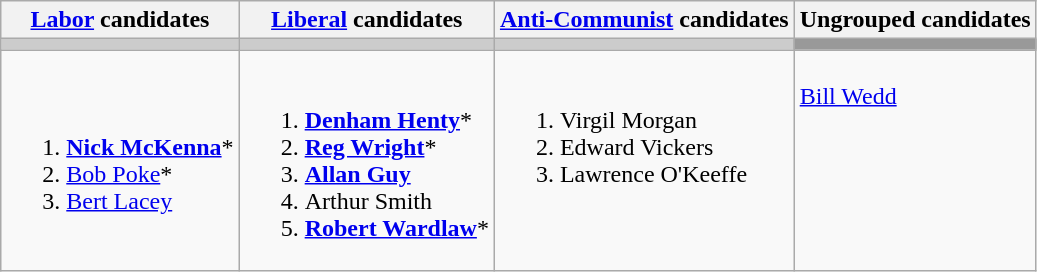<table class="wikitable">
<tr>
<th><a href='#'>Labor</a> candidates</th>
<th><a href='#'>Liberal</a> candidates</th>
<th><a href='#'>Anti-Communist</a> candidates</th>
<th>Ungrouped candidates</th>
</tr>
<tr bgcolor="#cccccc">
<td></td>
<td></td>
<td></td>
<td bgcolor="#999999"></td>
</tr>
<tr>
<td><br><ol><li><strong><a href='#'>Nick McKenna</a></strong>*</li><li><a href='#'>Bob Poke</a>*</li><li><a href='#'>Bert Lacey</a></li></ol></td>
<td><br><ol><li><strong><a href='#'>Denham Henty</a></strong>*</li><li><strong><a href='#'>Reg Wright</a></strong>*</li><li><strong><a href='#'>Allan Guy</a></strong></li><li>Arthur Smith</li><li><strong><a href='#'>Robert Wardlaw</a></strong>*</li></ol></td>
<td valign=top><br><ol><li>Virgil Morgan</li><li>Edward Vickers</li><li>Lawrence O'Keeffe</li></ol></td>
<td valign=top><br><a href='#'>Bill Wedd</a></td>
</tr>
</table>
